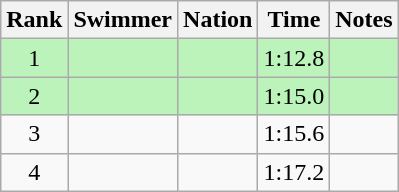<table class="wikitable sortable" style="text-align:center">
<tr>
<th>Rank</th>
<th>Swimmer</th>
<th>Nation</th>
<th>Time</th>
<th>Notes</th>
</tr>
<tr style="background:#bbf3bb;">
<td>1</td>
<td align=left></td>
<td align=left></td>
<td>1:12.8</td>
<td></td>
</tr>
<tr style="background:#bbf3bb;">
<td>2</td>
<td align=left></td>
<td align=left></td>
<td>1:15.0</td>
<td></td>
</tr>
<tr>
<td>3</td>
<td align=left></td>
<td align=left></td>
<td>1:15.6</td>
<td></td>
</tr>
<tr>
<td>4</td>
<td align=left></td>
<td align=left></td>
<td>1:17.2</td>
<td></td>
</tr>
</table>
